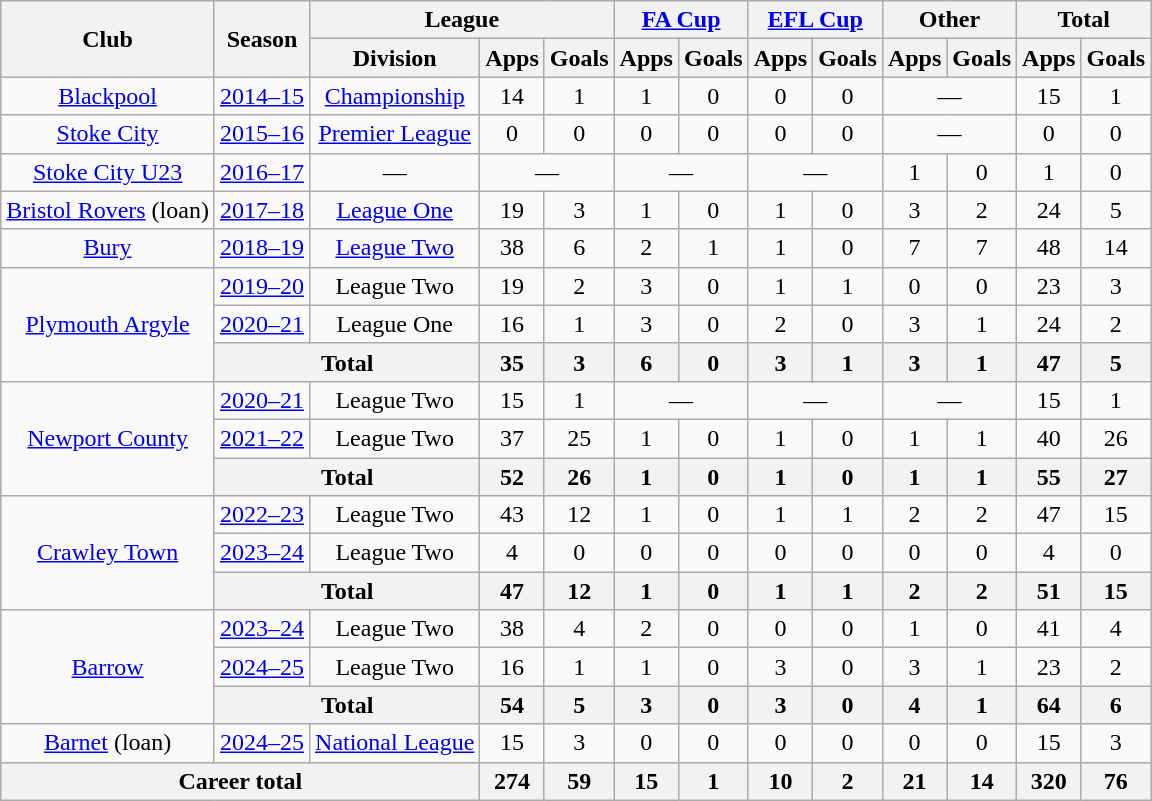<table class="wikitable" style="text-align: center;">
<tr>
<th rowspan="2">Club</th>
<th rowspan="2">Season</th>
<th colspan="3">League</th>
<th colspan="2"><a href='#'>FA Cup</a></th>
<th colspan="2"><a href='#'>EFL Cup</a></th>
<th colspan="2">Other</th>
<th colspan="2">Total</th>
</tr>
<tr>
<th>Division</th>
<th>Apps</th>
<th>Goals</th>
<th>Apps</th>
<th>Goals</th>
<th>Apps</th>
<th>Goals</th>
<th>Apps</th>
<th>Goals</th>
<th>Apps</th>
<th>Goals</th>
</tr>
<tr>
<td><a href='#'>Blackpool</a></td>
<td><a href='#'>2014–15</a></td>
<td><a href='#'>Championship</a></td>
<td>14</td>
<td>1</td>
<td>1</td>
<td>0</td>
<td>0</td>
<td>0</td>
<td colspan=2>—</td>
<td>15</td>
<td>1</td>
</tr>
<tr>
<td><a href='#'>Stoke City</a></td>
<td><a href='#'>2015–16</a></td>
<td><a href='#'>Premier League</a></td>
<td>0</td>
<td>0</td>
<td>0</td>
<td>0</td>
<td>0</td>
<td>0</td>
<td colspan=2>—</td>
<td>0</td>
<td>0</td>
</tr>
<tr>
<td><a href='#'>Stoke City U23</a></td>
<td><a href='#'>2016–17</a></td>
<td colspan=1>—</td>
<td colspan=2>—</td>
<td colspan=2>—</td>
<td colspan=2>—</td>
<td>1</td>
<td>0</td>
<td>1</td>
<td>0</td>
</tr>
<tr>
<td><a href='#'>Bristol Rovers</a> (loan)</td>
<td><a href='#'>2017–18</a></td>
<td><a href='#'>League One</a></td>
<td>19</td>
<td>3</td>
<td>1</td>
<td>0</td>
<td>1</td>
<td>0</td>
<td>3</td>
<td>2</td>
<td>24</td>
<td>5</td>
</tr>
<tr>
<td><a href='#'>Bury</a></td>
<td><a href='#'>2018–19</a></td>
<td><a href='#'>League Two</a></td>
<td>38</td>
<td>6</td>
<td>2</td>
<td>1</td>
<td>1</td>
<td>0</td>
<td>7</td>
<td>7</td>
<td>48</td>
<td>14</td>
</tr>
<tr>
<td rowspan="3"><a href='#'>Plymouth Argyle</a></td>
<td><a href='#'>2019–20</a></td>
<td>League Two</td>
<td>19</td>
<td>2</td>
<td>3</td>
<td>0</td>
<td>1</td>
<td>1</td>
<td>0</td>
<td>0</td>
<td>23</td>
<td>3</td>
</tr>
<tr>
<td><a href='#'>2020–21</a></td>
<td>League One</td>
<td>16</td>
<td>1</td>
<td>3</td>
<td>0</td>
<td>2</td>
<td>0</td>
<td>3</td>
<td>1</td>
<td>24</td>
<td>2</td>
</tr>
<tr>
<th colspan="2">Total</th>
<th>35</th>
<th>3</th>
<th>6</th>
<th>0</th>
<th>3</th>
<th>1</th>
<th>3</th>
<th>1</th>
<th>47</th>
<th>5</th>
</tr>
<tr>
<td rowspan="3"><a href='#'>Newport County</a></td>
<td><a href='#'>2020–21</a></td>
<td>League Two</td>
<td>15</td>
<td>1</td>
<td colspan=2>—</td>
<td colspan=2>—</td>
<td colspan=2>—</td>
<td>15</td>
<td>1</td>
</tr>
<tr>
<td><a href='#'>2021–22</a></td>
<td>League Two</td>
<td>37</td>
<td>25</td>
<td>1</td>
<td>0</td>
<td>1</td>
<td>0</td>
<td>1</td>
<td>1</td>
<td>40</td>
<td>26</td>
</tr>
<tr>
<th colspan="2">Total</th>
<th>52</th>
<th>26</th>
<th>1</th>
<th>0</th>
<th>1</th>
<th>0</th>
<th>1</th>
<th>1</th>
<th>55</th>
<th>27</th>
</tr>
<tr>
<td rowspan="3"><a href='#'>Crawley Town</a></td>
<td><a href='#'>2022–23</a></td>
<td>League Two</td>
<td>43</td>
<td>12</td>
<td>1</td>
<td>0</td>
<td>1</td>
<td>1</td>
<td>2</td>
<td>2</td>
<td>47</td>
<td>15</td>
</tr>
<tr>
<td><a href='#'>2023–24</a></td>
<td>League Two</td>
<td>4</td>
<td>0</td>
<td>0</td>
<td>0</td>
<td>0</td>
<td>0</td>
<td>0</td>
<td>0</td>
<td>4</td>
<td>0</td>
</tr>
<tr>
<th colspan="2">Total</th>
<th>47</th>
<th>12</th>
<th>1</th>
<th>0</th>
<th>1</th>
<th>1</th>
<th>2</th>
<th>2</th>
<th>51</th>
<th>15</th>
</tr>
<tr>
<td rowspan="3"><a href='#'>Barrow</a></td>
<td><a href='#'>2023–24</a></td>
<td>League Two</td>
<td>38</td>
<td>4</td>
<td>2</td>
<td>0</td>
<td>0</td>
<td>0</td>
<td>1</td>
<td>0</td>
<td>41</td>
<td>4</td>
</tr>
<tr>
<td><a href='#'>2024–25</a></td>
<td>League Two</td>
<td>16</td>
<td>1</td>
<td>1</td>
<td>0</td>
<td>3</td>
<td>0</td>
<td>3</td>
<td>1</td>
<td>23</td>
<td>2</td>
</tr>
<tr>
<th colspan="2">Total</th>
<th>54</th>
<th>5</th>
<th>3</th>
<th>0</th>
<th>3</th>
<th>0</th>
<th>4</th>
<th>1</th>
<th>64</th>
<th>6</th>
</tr>
<tr>
<td rowspan="1"><a href='#'>Barnet</a> (loan)</td>
<td><a href='#'>2024–25</a></td>
<td><a href='#'>National League</a></td>
<td>15</td>
<td>3</td>
<td>0</td>
<td>0</td>
<td>0</td>
<td>0</td>
<td>0</td>
<td>0</td>
<td>15</td>
<td>3</td>
</tr>
<tr>
<th colspan="3">Career total</th>
<th>274</th>
<th>59</th>
<th>15</th>
<th>1</th>
<th>10</th>
<th>2</th>
<th>21</th>
<th>14</th>
<th>320</th>
<th>76</th>
</tr>
</table>
